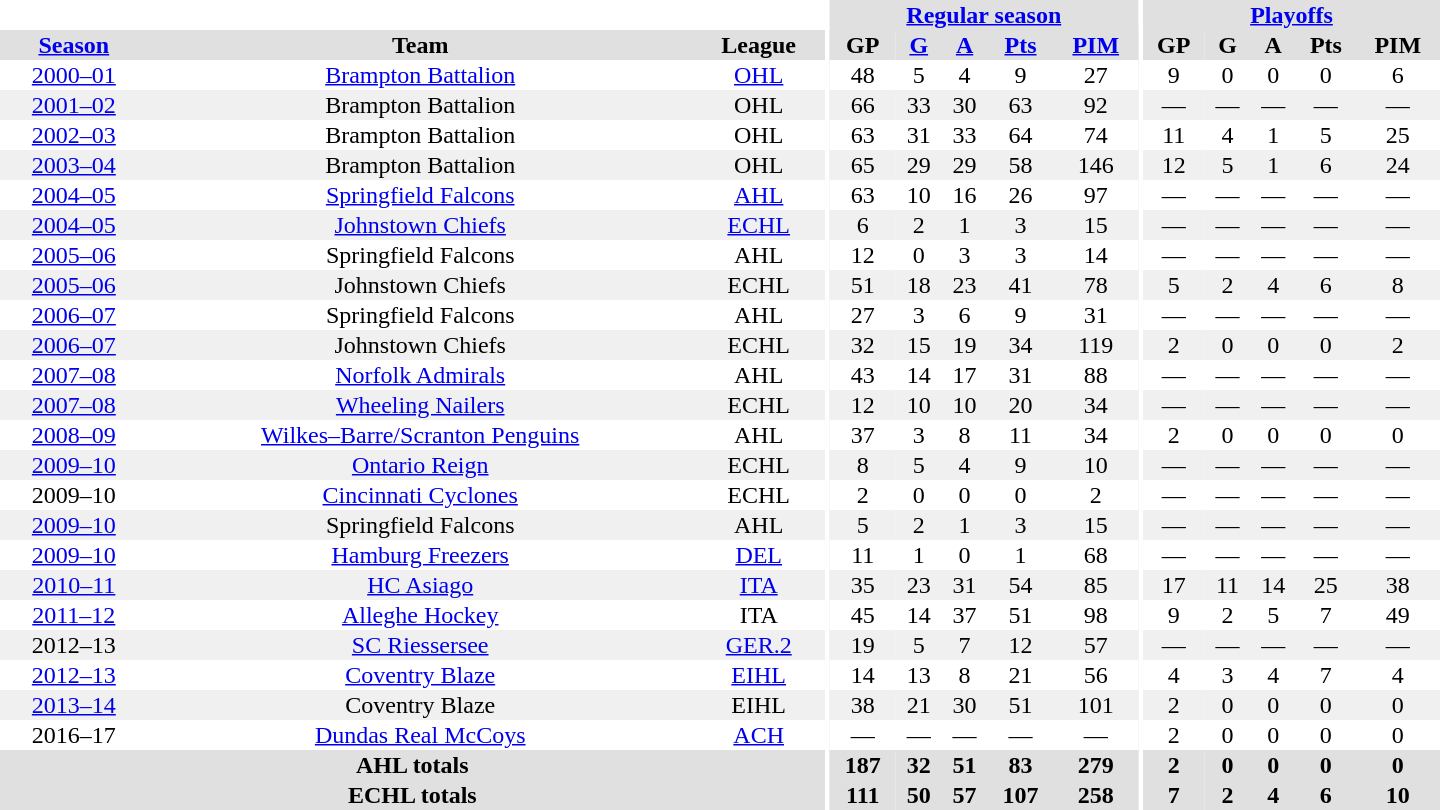<table border="0" cellpadding="1" cellspacing="0" style="text-align:center; width:60em">
<tr bgcolor="#e0e0e0">
<th colspan="3" bgcolor="#ffffff"></th>
<th rowspan="99" bgcolor="#ffffff"></th>
<th colspan="5"><a href='#'>Regular season</a></th>
<th rowspan="99" bgcolor="#ffffff"></th>
<th colspan="5"><a href='#'>Playoffs</a></th>
</tr>
<tr bgcolor="#e0e0e0">
<th><a href='#'>Season</a></th>
<th>Team</th>
<th>League</th>
<th>GP</th>
<th><a href='#'>G</a></th>
<th><a href='#'>A</a></th>
<th><a href='#'>Pts</a></th>
<th><a href='#'>PIM</a></th>
<th>GP</th>
<th>G</th>
<th>A</th>
<th>Pts</th>
<th>PIM</th>
</tr>
<tr>
<td><a href='#'>2000–01</a></td>
<td><a href='#'>Brampton Battalion</a></td>
<td><a href='#'>OHL</a></td>
<td>48</td>
<td>5</td>
<td>4</td>
<td>9</td>
<td>27</td>
<td>9</td>
<td>0</td>
<td>0</td>
<td>0</td>
<td>6</td>
</tr>
<tr bgcolor="#f0f0f0">
<td><a href='#'>2001–02</a></td>
<td>Brampton Battalion</td>
<td>OHL</td>
<td>66</td>
<td>33</td>
<td>30</td>
<td>63</td>
<td>92</td>
<td>—</td>
<td>—</td>
<td>—</td>
<td>—</td>
<td>—</td>
</tr>
<tr>
<td><a href='#'>2002–03</a></td>
<td>Brampton Battalion</td>
<td>OHL</td>
<td>63</td>
<td>31</td>
<td>33</td>
<td>64</td>
<td>74</td>
<td>11</td>
<td>4</td>
<td>1</td>
<td>5</td>
<td>25</td>
</tr>
<tr bgcolor="#f0f0f0">
<td><a href='#'>2003–04</a></td>
<td>Brampton Battalion</td>
<td>OHL</td>
<td>65</td>
<td>29</td>
<td>29</td>
<td>58</td>
<td>146</td>
<td>12</td>
<td>5</td>
<td>1</td>
<td>6</td>
<td>24</td>
</tr>
<tr>
<td><a href='#'>2004–05</a></td>
<td><a href='#'>Springfield Falcons</a></td>
<td><a href='#'>AHL</a></td>
<td>63</td>
<td>10</td>
<td>16</td>
<td>26</td>
<td>97</td>
<td>—</td>
<td>—</td>
<td>—</td>
<td>—</td>
<td>—</td>
</tr>
<tr bgcolor="#f0f0f0">
<td><a href='#'>2004–05</a></td>
<td><a href='#'>Johnstown Chiefs</a></td>
<td><a href='#'>ECHL</a></td>
<td>6</td>
<td>2</td>
<td>1</td>
<td>3</td>
<td>15</td>
<td>—</td>
<td>—</td>
<td>—</td>
<td>—</td>
<td>—</td>
</tr>
<tr>
<td><a href='#'>2005–06</a></td>
<td>Springfield Falcons</td>
<td>AHL</td>
<td>12</td>
<td>0</td>
<td>3</td>
<td>3</td>
<td>14</td>
<td>—</td>
<td>—</td>
<td>—</td>
<td>—</td>
<td>—</td>
</tr>
<tr bgcolor="#f0f0f0">
<td><a href='#'>2005–06</a></td>
<td>Johnstown Chiefs</td>
<td>ECHL</td>
<td>51</td>
<td>18</td>
<td>23</td>
<td>41</td>
<td>78</td>
<td>5</td>
<td>2</td>
<td>4</td>
<td>6</td>
<td>8</td>
</tr>
<tr>
<td><a href='#'>2006–07</a></td>
<td>Springfield Falcons</td>
<td>AHL</td>
<td>27</td>
<td>3</td>
<td>6</td>
<td>9</td>
<td>31</td>
<td>—</td>
<td>—</td>
<td>—</td>
<td>—</td>
<td>—</td>
</tr>
<tr bgcolor="#f0f0f0">
<td><a href='#'>2006–07</a></td>
<td>Johnstown Chiefs</td>
<td>ECHL</td>
<td>32</td>
<td>15</td>
<td>19</td>
<td>34</td>
<td>119</td>
<td>2</td>
<td>0</td>
<td>0</td>
<td>0</td>
<td>2</td>
</tr>
<tr>
<td><a href='#'>2007–08</a></td>
<td><a href='#'>Norfolk Admirals</a></td>
<td>AHL</td>
<td>43</td>
<td>14</td>
<td>17</td>
<td>31</td>
<td>88</td>
<td>—</td>
<td>—</td>
<td>—</td>
<td>—</td>
<td>—</td>
</tr>
<tr bgcolor="#f0f0f0">
<td><a href='#'>2007–08</a></td>
<td><a href='#'>Wheeling Nailers</a></td>
<td>ECHL</td>
<td>12</td>
<td>10</td>
<td>10</td>
<td>20</td>
<td>34</td>
<td>—</td>
<td>—</td>
<td>—</td>
<td>—</td>
<td>—</td>
</tr>
<tr>
<td><a href='#'>2008–09</a></td>
<td><a href='#'>Wilkes–Barre/Scranton Penguins</a></td>
<td>AHL</td>
<td>37</td>
<td>3</td>
<td>8</td>
<td>11</td>
<td>34</td>
<td>2</td>
<td>0</td>
<td>0</td>
<td>0</td>
<td>0</td>
</tr>
<tr bgcolor="#f0f0f0">
<td><a href='#'>2009–10</a></td>
<td><a href='#'>Ontario Reign</a></td>
<td>ECHL</td>
<td>8</td>
<td>5</td>
<td>4</td>
<td>9</td>
<td>10</td>
<td>—</td>
<td>—</td>
<td>—</td>
<td>—</td>
<td>—</td>
</tr>
<tr>
<td>2009–10</td>
<td><a href='#'>Cincinnati Cyclones</a></td>
<td>ECHL</td>
<td>2</td>
<td>0</td>
<td>0</td>
<td>0</td>
<td>2</td>
<td>—</td>
<td>—</td>
<td>—</td>
<td>—</td>
<td>—</td>
</tr>
<tr bgcolor="#f0f0f0">
<td><a href='#'>2009–10</a></td>
<td>Springfield Falcons</td>
<td>AHL</td>
<td>5</td>
<td>2</td>
<td>1</td>
<td>3</td>
<td>15</td>
<td>—</td>
<td>—</td>
<td>—</td>
<td>—</td>
<td>—</td>
</tr>
<tr>
<td><a href='#'>2009–10</a></td>
<td><a href='#'>Hamburg Freezers</a></td>
<td><a href='#'>DEL</a></td>
<td>11</td>
<td>1</td>
<td>0</td>
<td>1</td>
<td>68</td>
<td>—</td>
<td>—</td>
<td>—</td>
<td>—</td>
<td>—</td>
</tr>
<tr bgcolor="#f0f0f0">
<td><a href='#'>2010–11</a></td>
<td><a href='#'>HC Asiago</a></td>
<td><a href='#'>ITA</a></td>
<td>35</td>
<td>23</td>
<td>31</td>
<td>54</td>
<td>85</td>
<td>17</td>
<td>11</td>
<td>14</td>
<td>25</td>
<td>38</td>
</tr>
<tr>
<td><a href='#'>2011–12</a></td>
<td><a href='#'>Alleghe Hockey</a></td>
<td>ITA</td>
<td>45</td>
<td>14</td>
<td>37</td>
<td>51</td>
<td>98</td>
<td>9</td>
<td>2</td>
<td>5</td>
<td>7</td>
<td>49</td>
</tr>
<tr bgcolor="#f0f0f0">
<td>2012–13</td>
<td><a href='#'>SC Riessersee</a></td>
<td><a href='#'>GER.2</a></td>
<td>19</td>
<td>5</td>
<td>7</td>
<td>12</td>
<td>57</td>
<td>—</td>
<td>—</td>
<td>—</td>
<td>—</td>
<td>—</td>
</tr>
<tr>
<td><a href='#'>2012–13</a></td>
<td><a href='#'>Coventry Blaze</a></td>
<td><a href='#'>EIHL</a></td>
<td>14</td>
<td>13</td>
<td>8</td>
<td>21</td>
<td>56</td>
<td>4</td>
<td>3</td>
<td>4</td>
<td>7</td>
<td>4</td>
</tr>
<tr bgcolor="#f0f0f0">
<td><a href='#'>2013–14</a></td>
<td>Coventry Blaze</td>
<td>EIHL</td>
<td>38</td>
<td>21</td>
<td>30</td>
<td>51</td>
<td>101</td>
<td>2</td>
<td>0</td>
<td>0</td>
<td>0</td>
<td>0</td>
</tr>
<tr>
<td>2016–17</td>
<td><a href='#'>Dundas Real McCoys</a></td>
<td><a href='#'>ACH</a></td>
<td>—</td>
<td>—</td>
<td>—</td>
<td>—</td>
<td>—</td>
<td>2</td>
<td>0</td>
<td>0</td>
<td>0</td>
<td>0</td>
</tr>
<tr bgcolor="#e0e0e0">
<th colspan="3">AHL totals</th>
<th>187</th>
<th>32</th>
<th>51</th>
<th>83</th>
<th>279</th>
<th>2</th>
<th>0</th>
<th>0</th>
<th>0</th>
<th>0</th>
</tr>
<tr bgcolor="#e0e0e0">
<th colspan="3">ECHL totals</th>
<th>111</th>
<th>50</th>
<th>57</th>
<th>107</th>
<th>258</th>
<th>7</th>
<th>2</th>
<th>4</th>
<th>6</th>
<th>10</th>
</tr>
</table>
